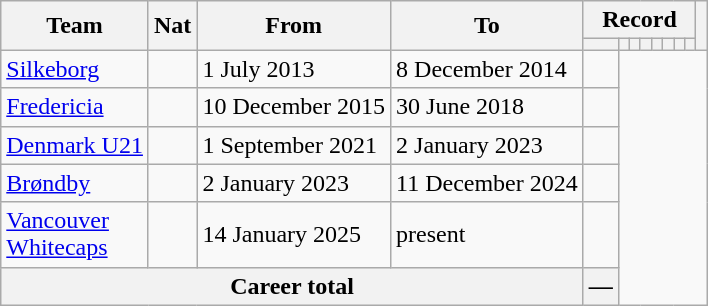<table class="wikitable" style="text-align: center">
<tr>
<th rowspan="2">Team</th>
<th rowspan="2">Nat</th>
<th rowspan="2">From</th>
<th rowspan="2">To</th>
<th colspan="8">Record</th>
<th rowspan=2></th>
</tr>
<tr>
<th></th>
<th></th>
<th></th>
<th></th>
<th></th>
<th></th>
<th></th>
<th></th>
</tr>
<tr>
<td align="left"><a href='#'>Silkeborg</a></td>
<td></td>
<td align=left>1 July 2013</td>
<td align=left>8 December 2014<br></td>
<td></td>
</tr>
<tr>
<td align="left"><a href='#'>Fredericia</a></td>
<td></td>
<td align=left>10 December 2015</td>
<td align=left>30 June 2018<br></td>
<td></td>
</tr>
<tr>
<td align="left"><a href='#'>Denmark U21</a></td>
<td></td>
<td align=left>1 September 2021</td>
<td align=left>2 January 2023<br></td>
<td></td>
</tr>
<tr>
<td align="left"><a href='#'>Brøndby</a></td>
<td></td>
<td align=left>2 January 2023</td>
<td align=left>11 December 2024<br></td>
<td></td>
</tr>
<tr>
<td align="left"><a href='#'>Vancouver<br>Whitecaps</a></td>
<td></td>
<td align=left>14 January 2025</td>
<td align=left>present<br></td>
<td></td>
</tr>
<tr>
<th colspan=4><strong>Career total</strong><br></th>
<th>—</th>
</tr>
</table>
